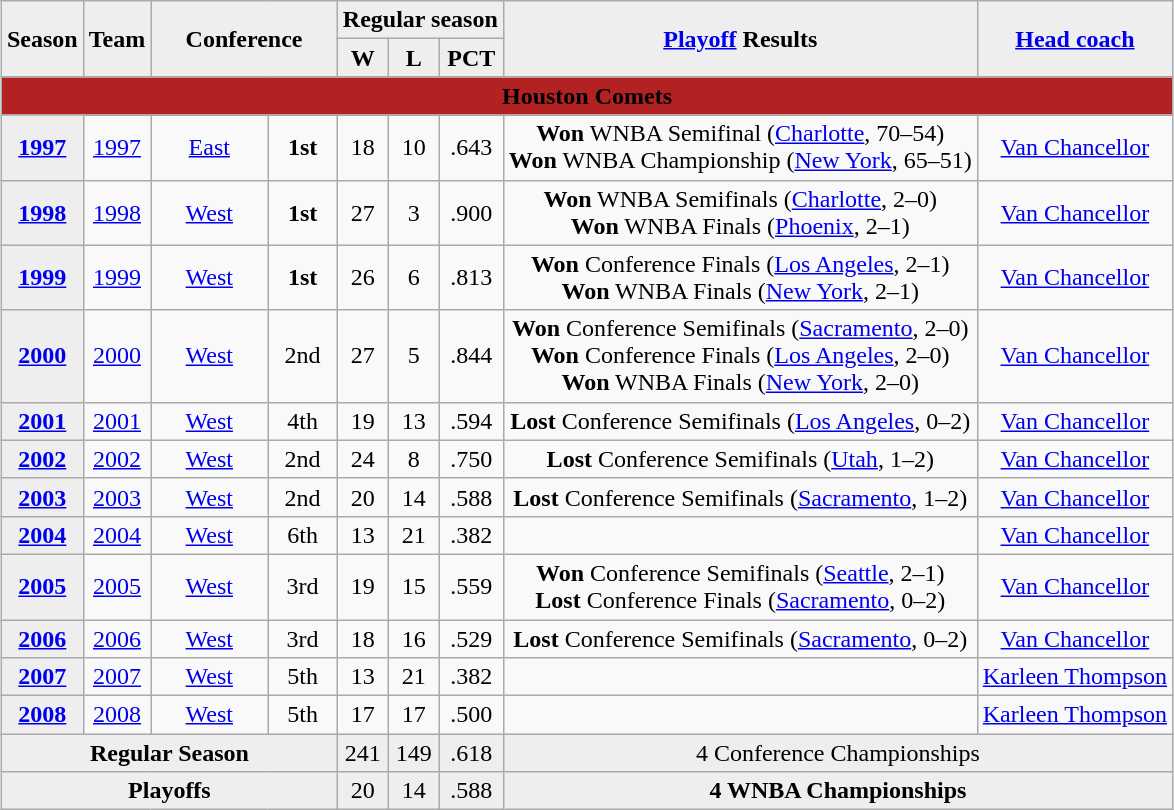<table class="wikitable" style="font size:95%; text-align: center; margin:1em auto;">
<tr>
<th rowspan="2" style="background:#eee;">Season</th>
<th rowspan="2" style="background:#eee;">Team</th>
<th rowspan="2" colspan="2" style="background:#eee;">Conference</th>
<th colspan="3" style="background:#eee;">Regular season</th>
<th rowspan="2" style="background:#eee;"><a href='#'>Playoff</a> Results</th>
<th rowspan="2" style="background:#eee;"><a href='#'>Head coach</a></th>
</tr>
<tr>
<th style="background:#eee;">W</th>
<th style="background:#eee;">L</th>
<th style="background:#eee;">PCT</th>
</tr>
<tr>
<td colspan="9" align=center bgcolor="#B22222 "><strong><span>Houston Comets</span></strong></td>
</tr>
<tr align="center">
<th style="background:#eee;"><a href='#'>1997</a></th>
<td><a href='#'>1997</a></td>
<td style="width: 10%"><a href='#'>East</a></td>
<td><strong>1st</strong></td>
<td>18</td>
<td>10</td>
<td>.643</td>
<td><strong>Won</strong> WNBA Semifinal (<a href='#'>Charlotte</a>, 70–54)<br> <strong>Won</strong> WNBA Championship (<a href='#'>New York</a>, 65–51)</td>
<td><a href='#'>Van Chancellor</a></td>
</tr>
<tr align="center">
<th style="background:#eee;"><a href='#'>1998</a></th>
<td><a href='#'>1998</a></td>
<td style="width: 10%"><a href='#'>West</a></td>
<td><strong>1st</strong></td>
<td>27</td>
<td>3</td>
<td>.900</td>
<td><strong>Won</strong> WNBA Semifinals (<a href='#'>Charlotte</a>, 2–0)<br> <strong>Won</strong> WNBA Finals (<a href='#'>Phoenix</a>, 2–1)</td>
<td><a href='#'>Van Chancellor</a></td>
</tr>
<tr align="center">
<th style="background:#eee;"><a href='#'>1999</a></th>
<td><a href='#'>1999</a></td>
<td style="width: 10%"><a href='#'>West</a></td>
<td><strong>1st</strong></td>
<td>26</td>
<td>6</td>
<td>.813</td>
<td><strong>Won</strong> Conference Finals (<a href='#'>Los Angeles</a>, 2–1)<br> <strong>Won</strong> WNBA Finals (<a href='#'>New York</a>, 2–1)</td>
<td><a href='#'>Van Chancellor</a></td>
</tr>
<tr align="center">
<th style="background:#eee;"><a href='#'>2000</a></th>
<td><a href='#'>2000</a></td>
<td style="width: 10%"><a href='#'>West</a></td>
<td>2nd</td>
<td>27</td>
<td>5</td>
<td>.844</td>
<td><strong>Won</strong> Conference Semifinals (<a href='#'>Sacramento</a>, 2–0)<br> <strong>Won</strong> Conference Finals (<a href='#'>Los Angeles</a>, 2–0)<br> <strong>Won</strong> WNBA Finals (<a href='#'>New York</a>, 2–0)</td>
<td><a href='#'>Van Chancellor</a></td>
</tr>
<tr align="center">
<th style="background:#eee;"><a href='#'>2001</a></th>
<td><a href='#'>2001</a></td>
<td style="width: 10%"><a href='#'>West</a></td>
<td>4th</td>
<td>19</td>
<td>13</td>
<td>.594</td>
<td><strong>Lost</strong> Conference Semifinals (<a href='#'>Los Angeles</a>, 0–2)</td>
<td><a href='#'>Van Chancellor</a></td>
</tr>
<tr align="center">
<th style="background:#eee;"><a href='#'>2002</a></th>
<td><a href='#'>2002</a></td>
<td style="width: 10%"><a href='#'>West</a></td>
<td>2nd</td>
<td>24</td>
<td>8</td>
<td>.750</td>
<td><strong>Lost</strong> Conference Semifinals (<a href='#'>Utah</a>, 1–2)</td>
<td><a href='#'>Van Chancellor</a></td>
</tr>
<tr align="center">
<th style="background:#eee;"><a href='#'>2003</a></th>
<td><a href='#'>2003</a></td>
<td style="width: 10%"><a href='#'>West</a></td>
<td>2nd</td>
<td>20</td>
<td>14</td>
<td>.588</td>
<td><strong>Lost</strong> Conference Semifinals (<a href='#'>Sacramento</a>, 1–2)</td>
<td><a href='#'>Van Chancellor</a></td>
</tr>
<tr align="center">
<th style="background:#eee;"><a href='#'>2004</a></th>
<td><a href='#'>2004</a></td>
<td style="width: 10%"><a href='#'>West</a></td>
<td>6th</td>
<td>13</td>
<td>21</td>
<td>.382</td>
<td></td>
<td><a href='#'>Van Chancellor</a></td>
</tr>
<tr align="center">
<th style="background:#eee;"><a href='#'>2005</a></th>
<td><a href='#'>2005</a></td>
<td style="width: 10%"><a href='#'>West</a></td>
<td>3rd</td>
<td>19</td>
<td>15</td>
<td>.559</td>
<td><strong>Won</strong> Conference Semifinals (<a href='#'>Seattle</a>, 2–1)<br> <strong>Lost</strong> Conference Finals (<a href='#'>Sacramento</a>, 0–2)</td>
<td><a href='#'>Van Chancellor</a></td>
</tr>
<tr align="center">
<th style="background:#eee;"><a href='#'>2006</a></th>
<td><a href='#'>2006</a></td>
<td style="width: 10%"><a href='#'>West</a></td>
<td>3rd</td>
<td>18</td>
<td>16</td>
<td>.529</td>
<td><strong>Lost</strong> Conference Semifinals (<a href='#'>Sacramento</a>, 0–2)</td>
<td><a href='#'>Van Chancellor</a></td>
</tr>
<tr align="center">
<th style="background:#eee;"><a href='#'>2007</a></th>
<td><a href='#'>2007</a></td>
<td style="width: 10%"><a href='#'>West</a></td>
<td>5th</td>
<td>13</td>
<td>21</td>
<td>.382</td>
<td></td>
<td><a href='#'>Karleen Thompson</a></td>
</tr>
<tr align="center">
<th style="background:#eee;"><a href='#'>2008</a></th>
<td><a href='#'>2008</a></td>
<td style="width: 10%"><a href='#'>West</a></td>
<td>5th</td>
<td>17</td>
<td>17</td>
<td>.500</td>
<td></td>
<td><a href='#'>Karleen Thompson</a></td>
</tr>
<tr>
<th colspan="4" style="background:#eee;">Regular Season</th>
<td style="background:#eee;">241</td>
<td style="background:#eee;">149</td>
<td style="background:#eee;">.618</td>
<td colspan="2" style="background:#eee;">4 Conference Championships</td>
</tr>
<tr>
<th colspan="4" style="background:#eee;">Playoffs</th>
<td style="background:#eee;">20</td>
<td style="background:#eee;">14</td>
<td style="background:#eee;">.588</td>
<td colspan="2" style="background:#eee;"><strong>4 WNBA Championships</strong></td>
</tr>
</table>
